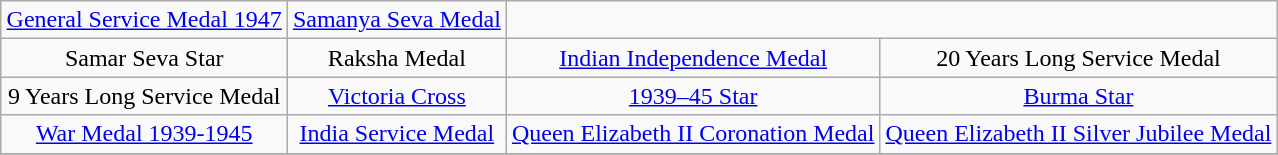<table class="wikitable" style="margin:1em auto; text-align:center;">
<tr>
<td><a href='#'>General Service Medal 1947</a></td>
<td><a href='#'>Samanya Seva Medal</a></td>
</tr>
<tr>
<td>Samar Seva Star</td>
<td>Raksha Medal</td>
<td><a href='#'>Indian Independence Medal</a></td>
<td>20 Years Long Service Medal</td>
</tr>
<tr>
<td>9 Years Long Service Medal</td>
<td><a href='#'>Victoria Cross</a></td>
<td><a href='#'>1939–45 Star</a></td>
<td><a href='#'>Burma Star</a></td>
</tr>
<tr>
<td><a href='#'>War Medal 1939-1945</a></td>
<td><a href='#'>India Service Medal</a></td>
<td><a href='#'>Queen Elizabeth II Coronation Medal</a></td>
<td><a href='#'>Queen Elizabeth II Silver Jubilee Medal</a></td>
</tr>
<tr>
</tr>
</table>
